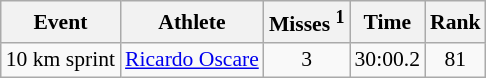<table class="wikitable" style="font-size:90%">
<tr>
<th>Event</th>
<th>Athlete</th>
<th>Misses <sup>1</sup></th>
<th>Time</th>
<th>Rank</th>
</tr>
<tr>
<td>10 km sprint</td>
<td><a href='#'>Ricardo Oscare</a></td>
<td align="center">3</td>
<td align="center">30:00.2</td>
<td align="center">81</td>
</tr>
</table>
